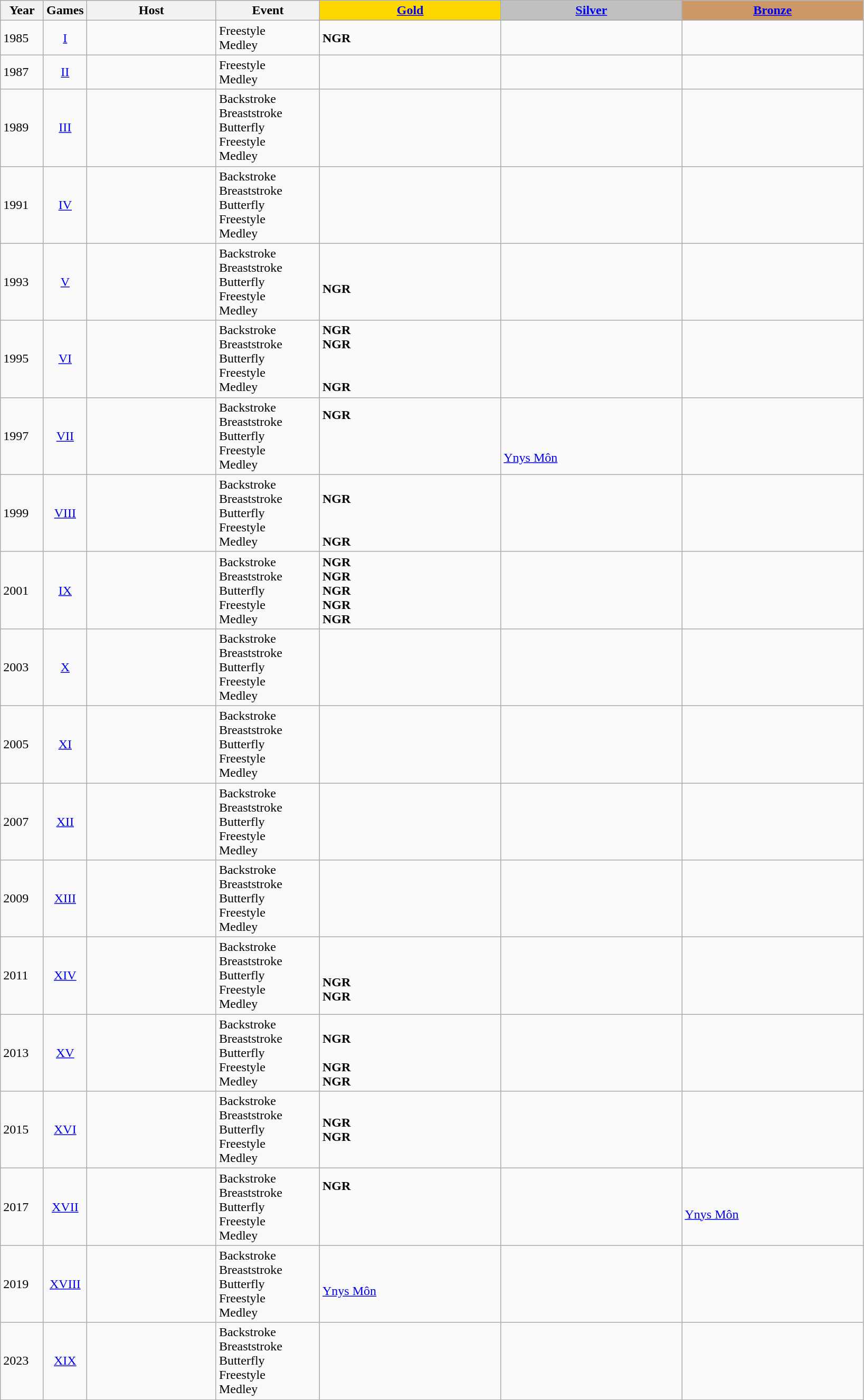<table class="sortable wikitable collapsible collapsed">
<tr>
<th rowspan="2" style="width:5%;">Year</th>
<th rowspan="2" style="width:5%;">Games</th>
<th rowspan="2" style="width:15%;">Host</th>
<th rowspan="2" style="width:12%;">Event</th>
<th style="background-color: gold"><a href='#'>Gold</a></th>
<th style="background-color: silver"><a href='#'>Silver</a></th>
<th style="background-color: #CC9966"><a href='#'>Bronze</a></th>
</tr>
<tr>
</tr>
<tr>
<td>1985</td>
<td align=center><a href='#'>I</a></td>
<td align="left"></td>
<td>Freestyle <br> Medley</td>
<td align="left"> <strong>NGR</strong> <br> </td>
<td align="left"> <br> </td>
<td align="left"> <br> </td>
</tr>
<tr>
<td>1987</td>
<td align=center><a href='#'>II</a></td>
<td align="left"></td>
<td>Freestyle <br> Medley</td>
<td align="left"> <br> </td>
<td align="left"> <br> </td>
<td align="left"> <br> </td>
</tr>
<tr>
<td>1989</td>
<td align=center><a href='#'>III</a></td>
<td align="left"></td>
<td>Backstroke <br> Breaststroke <br> Butterfly <br> Freestyle <br> Medley</td>
<td align="left"> <br>  <br>  <br>  <br> </td>
<td align="left"> <br>  <br>  <br>  <br> </td>
<td align="left"> <br>  <br>  <br>  <br> </td>
</tr>
<tr>
<td>1991</td>
<td align=center><a href='#'>IV</a></td>
<td align="left"></td>
<td>Backstroke <br> Breaststroke <br> Butterfly <br> Freestyle <br> Medley</td>
<td align="left"> <br>  <br>  <br>  <br> </td>
<td align="left"> <br>  <br>  <br>  <br> </td>
<td align="left"> <br>  <br>  <br>  <br> </td>
</tr>
<tr>
<td>1993</td>
<td align=center><a href='#'>V</a></td>
<td align="left"></td>
<td>Backstroke <br> Breaststroke <br> Butterfly <br> Freestyle <br> Medley</td>
<td align="left"> <br>  <br>  <strong>NGR</strong> <br>  <br> </td>
<td align="left"> <br>  <br>  <br>  <br> </td>
<td align="left"> <br>  <br>  <br>  <br> </td>
</tr>
<tr>
<td>1995</td>
<td align=center><a href='#'>VI</a></td>
<td align="left"></td>
<td>Backstroke <br> Breaststroke <br> Butterfly <br> Freestyle <br> Medley</td>
<td align="left"> <strong>NGR</strong> <br>  <strong>NGR</strong> <br>  <br>  <br>  <strong>NGR</strong></td>
<td align="left"> <br>  <br>  <br>  <br> </td>
<td align="left"> <br>  <br>  <br>  <br> </td>
</tr>
<tr>
<td>1997</td>
<td align=center><a href='#'>VII</a></td>
<td align="left"></td>
<td>Backstroke <br> Breaststroke <br> Butterfly <br> Freestyle <br> Medley</td>
<td align="left"> <strong>NGR</strong> <br>  <br>  <br>  <br> </td>
<td align="left"> <br>  <br>  <br>  <a href='#'>Ynys Môn</a> <br> </td>
<td align="left"> <br>  <br>  <br>  <br> </td>
</tr>
<tr>
<td>1999</td>
<td align=center><a href='#'>VIII</a></td>
<td align="left"></td>
<td>Backstroke <br> Breaststroke <br> Butterfly <br> Freestyle <br> Medley</td>
<td align="left"> <br>  <strong>NGR</strong> <br>  <br>  <br>  <strong>NGR</strong></td>
<td align="left"> <br>  <br>  <br>  <br> </td>
<td align="left">  <br>  <br>  <br>  <br> </td>
</tr>
<tr>
<td>2001</td>
<td align=center><a href='#'>IX</a></td>
<td align="left"></td>
<td>Backstroke <br> Breaststroke <br> Butterfly <br> Freestyle <br> Medley</td>
<td align="left"> <strong>NGR</strong> <br>  <strong>NGR</strong> <br>  <strong>NGR</strong> <br>  <strong>NGR</strong> <br>  <strong>NGR</strong></td>
<td align="left"> <br>  <br>  <br>  <br> </td>
<td align="left"> <br>  <br>  <br>  <br> </td>
</tr>
<tr>
<td>2003</td>
<td align=center><a href='#'>X</a></td>
<td align="left"></td>
<td>Backstroke <br> Breaststroke <br> Butterfly <br> Freestyle <br> Medley</td>
<td align="left"> <br>  <br>  <br>  <br> </td>
<td align="left"> <br>  <br>  <br>  <br> </td>
<td align="left"> <br>  <br>  <br>  <br> </td>
</tr>
<tr>
<td>2005</td>
<td align=center><a href='#'>XI</a></td>
<td align="left"></td>
<td>Backstroke <br> Breaststroke <br> Butterfly <br> Freestyle <br> Medley</td>
<td align="left"> <br>  <br>  <br>  <br> </td>
<td align="left"> <br>  <br>  <br>  <br> </td>
<td align="left"> <br>  <br>  <br>  <br> </td>
</tr>
<tr>
<td>2007</td>
<td align=center><a href='#'>XII</a></td>
<td align="left"></td>
<td>Backstroke <br> Breaststroke <br> Butterfly <br> Freestyle <br> Medley</td>
<td align="left"> <br>  <br>  <br>  <br> </td>
<td align="left"> <br>  <br>  <br>  <br> </td>
<td align="left"> <br>  <br>  <br>  <br> </td>
</tr>
<tr>
<td>2009</td>
<td align=center><a href='#'>XIII</a></td>
<td align="left"></td>
<td>Backstroke <br> Breaststroke <br> Butterfly <br> Freestyle <br> Medley</td>
<td align="left"> <br>  <br>  <br>  <br> </td>
<td align="left"> <br>  <br>  <br>  <br> </td>
<td align="left"> <br>  <br>  <br>  <br> </td>
</tr>
<tr>
<td>2011</td>
<td align=center><a href='#'>XIV</a></td>
<td align="left"></td>
<td>Backstroke <br> Breaststroke <br> Butterfly <br> Freestyle <br> Medley</td>
<td align="left"> <br>  <br>  <strong>NGR</strong> <br>  <strong>NGR</strong> <br> </td>
<td align="left"> <br>  <br>  <br>  <br> </td>
<td align="left"> <br>  <br>  <br>  <br> </td>
</tr>
<tr>
<td>2013</td>
<td align=center><a href='#'>XV</a></td>
<td align="left"></td>
<td>Backstroke <br> Breaststroke <br> Butterfly <br> Freestyle <br> Medley</td>
<td align="left"> <br>  <strong>NGR</strong> <br>  <br>  <strong>NGR</strong> <br>  <strong>NGR</strong></td>
<td align="left"> <br>  <br>  <br>  <br> </td>
<td align="left"> <br>  <br>  <br>  <br> </td>
</tr>
<tr>
<td>2015</td>
<td align=center><a href='#'>XVI</a></td>
<td align="left"></td>
<td>Backstroke <br> Breaststroke <br> Butterfly <br> Freestyle <br> Medley</td>
<td align="left"> <br>  <strong>NGR</strong> <br>  <strong>NGR</strong> <br>  <br> </td>
<td align="left"> <br>  <br>  <br>  <br> </td>
<td align="left"> <br>  <br>  <br>  <br> </td>
</tr>
<tr>
<td>2017</td>
<td align=center><a href='#'>XVII</a></td>
<td align="left"></td>
<td>Backstroke <br> Breaststroke <br> Butterfly <br> Freestyle <br> Medley</td>
<td align="left"> <strong>NGR</strong> <br>  <br>  <br>  <br> </td>
<td align="left"> <br>  <br>  <br>  <br> </td>
<td align="left"> <br>  <br>  <a href='#'>Ynys Môn</a> <br>  <br> </td>
</tr>
<tr>
<td>2019</td>
<td align=center><a href='#'>XVIII</a></td>
<td align="left"></td>
<td>Backstroke <br> Breaststroke <br> Butterfly <br> Freestyle <br> Medley</td>
<td align="left"> <br>  <br>  <a href='#'>Ynys Môn</a> <br>  <br> </td>
<td align="left"> <br>  <br>  <br>  <br> </td>
<td align="left"> <br>  <br>  <br>  <br> </td>
</tr>
<tr>
<td>2023</td>
<td align=center><a href='#'>XIX</a></td>
<td align="left"></td>
<td>Backstroke <br> Breaststroke <br> Butterfly <br> Freestyle <br> Medley</td>
<td align="left"> <br>  <br>  <br>  <br> </td>
<td align="left"> <br>  <br>  <br>  <br> </td>
<td align="left"> <br>  <br>  <br>  <br> </td>
</tr>
</table>
